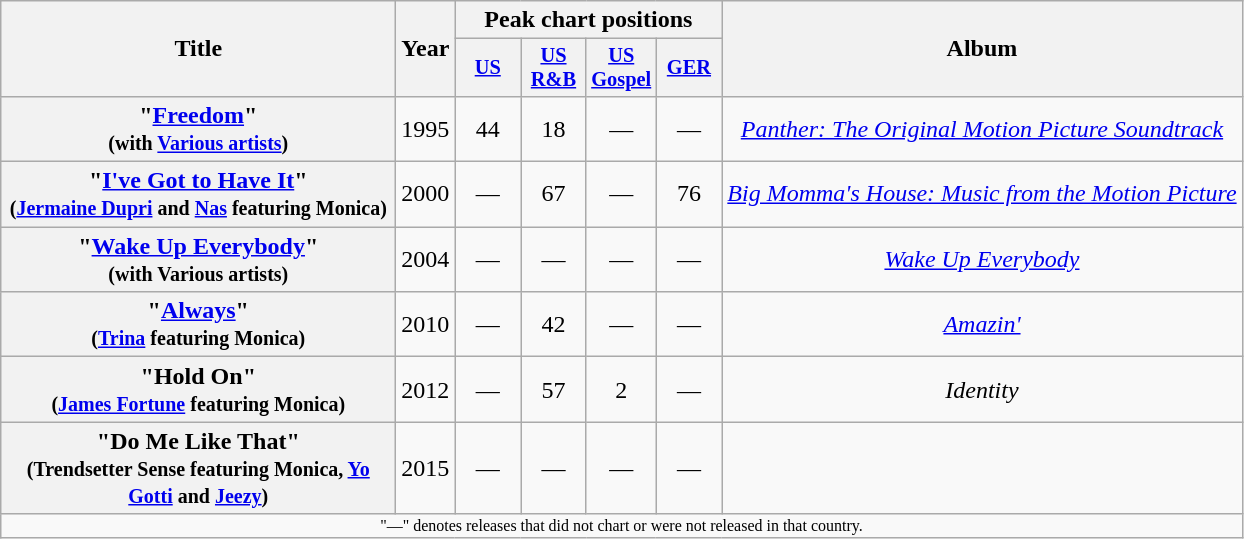<table class="wikitable plainrowheaders" style="text-align: center;" border="1">
<tr>
<th scope="col" rowspan="2" style="width:16em;">Title</th>
<th scope="col" rowspan="2" style="width:1em;">Year</th>
<th scope="col" colspan="4">Peak chart positions</th>
<th scope="col" rowspan="2">Album</th>
</tr>
<tr>
<th scope="col" style="width:2.75em;font-size:85%;"><a href='#'>US</a><br></th>
<th scope="col" style="width:2.75em;font-size:85%;"><a href='#'>US R&B</a><br></th>
<th scope="col" style="width:2.75em;font-size:85%;"><a href='#'>US Gospel</a><br></th>
<th scope="col" style="width:2.75em;font-size:85%;"><a href='#'>GER</a><br></th>
</tr>
<tr>
<th scope="row">"<a href='#'>Freedom</a>" <br><small>(with <a href='#'>Various artists</a>)</small></th>
<td>1995</td>
<td>44</td>
<td>18</td>
<td>—</td>
<td>—</td>
<td><em><a href='#'>Panther: The Original Motion Picture Soundtrack</a></em></td>
</tr>
<tr>
<th scope="row">"<a href='#'>I've Got to Have It</a>" <br><small>(<a href='#'>Jermaine Dupri</a> and <a href='#'>Nas</a> featuring Monica)</small></th>
<td>2000</td>
<td>—</td>
<td>67</td>
<td>—</td>
<td>76</td>
<td><em><a href='#'>Big Momma's House: Music from the Motion Picture</a></em></td>
</tr>
<tr>
<th scope="row">"<a href='#'>Wake Up Everybody</a>" <br><small>(with Various artists)</small></th>
<td>2004</td>
<td>—</td>
<td —>—</td>
<td>—</td>
<td>—</td>
<td><em><a href='#'>Wake Up Everybody</a></em></td>
</tr>
<tr>
<th scope="row">"<a href='#'>Always</a>" <br><small>(<a href='#'>Trina</a> featuring Monica)</small></th>
<td>2010</td>
<td>—</td>
<td>42</td>
<td>—</td>
<td>—</td>
<td><em><a href='#'>Amazin'</a></em></td>
</tr>
<tr>
<th scope="row">"Hold On" <br><small>(<a href='#'>James Fortune</a> featuring Monica)</small></th>
<td>2012</td>
<td>—</td>
<td>57</td>
<td>2</td>
<td>—</td>
<td><em>Identity</em></td>
</tr>
<tr>
<th scope="row">"Do Me Like That" <br><small>(Trendsetter Sense featuring Monica, <a href='#'>Yo Gotti</a> and <a href='#'>Jeezy</a>)</small></th>
<td>2015</td>
<td>—</td>
<td>—</td>
<td>—</td>
<td>—</td>
<td></td>
</tr>
<tr>
<td colspan="10" style="text-align:center; font-size:8pt;">"—" denotes releases that did not chart or were not released in that country.</td>
</tr>
</table>
